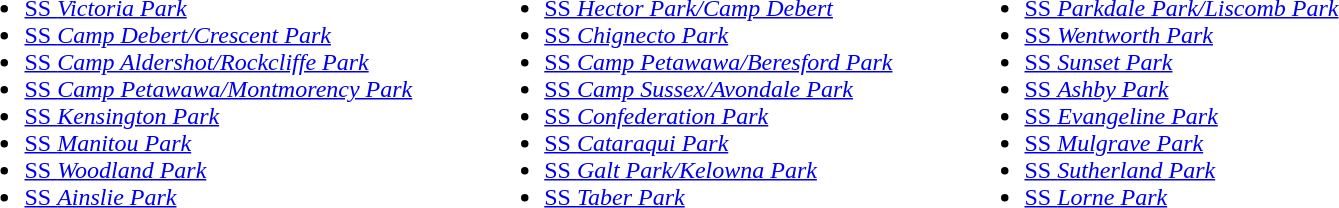<table>
<tr>
<td width="40"> </td>
<td valign="top"><br><ul><li><a href='#'>SS <em>Victoria Park</em></a></li><li><a href='#'>SS <em>Camp Debert/Crescent Park</em></a></li><li><a href='#'>SS <em>Camp Aldershot/Rockcliffe Park</em></a></li><li><a href='#'>SS <em>Camp Petawawa/Montmorency Park</em></a></li><li><a href='#'>SS <em>Kensington Park</em></a></li><li><a href='#'>SS <em>Manitou Park</em></a></li><li><a href='#'>SS <em>Woodland Park</em></a></li><li><a href='#'>SS <em>Ainslie Park</em></a></li></ul></td>
<td width="40"> </td>
<td valign="top"><br><ul><li><a href='#'>SS <em>Hector Park/Camp Debert</em></a></li><li><a href='#'>SS <em>Chignecto Park</em></a></li><li><a href='#'>SS <em>Camp Petawawa/Beresford Park</em></a></li><li><a href='#'>SS <em>Camp Sussex/Avondale Park</em></a></li><li><a href='#'>SS <em>Confederation Park</em></a></li><li><a href='#'>SS <em>Cataraqui Park</em></a></li><li><a href='#'>SS <em>Galt Park/Kelowna Park</em></a></li><li><a href='#'>SS <em>Taber Park</em></a></li></ul></td>
<td width="40"> </td>
<td valign="top"><br><ul><li><a href='#'>SS <em>Parkdale Park/Liscomb Park</em></a></li><li><a href='#'>SS <em>Wentworth Park</em></a></li><li><a href='#'>SS <em>Sunset Park</em></a></li><li><a href='#'>SS <em>Ashby Park</em></a></li><li><a href='#'>SS <em>Evangeline Park</em></a></li><li><a href='#'>SS <em>Mulgrave Park</em></a></li><li><a href='#'>SS <em>Sutherland Park</em></a></li><li><a href='#'>SS <em>Lorne Park</em></a></li></ul></td>
</tr>
</table>
